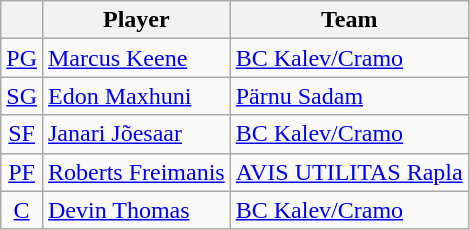<table class="wikitable">
<tr>
<th></th>
<th>Player</th>
<th>Team</th>
</tr>
<tr>
<td align="center"><a href='#'>PG</a></td>
<td> <a href='#'>Marcus Keene</a></td>
<td><a href='#'>BC Kalev/Cramo</a></td>
</tr>
<tr>
<td align="center"><a href='#'>SG</a></td>
<td> <a href='#'>Edon Maxhuni</a></td>
<td><a href='#'>Pärnu Sadam</a></td>
</tr>
<tr>
<td align="center"><a href='#'>SF</a></td>
<td> <a href='#'>Janari Jõesaar</a></td>
<td><a href='#'>BC Kalev/Cramo</a></td>
</tr>
<tr>
<td align="center"><a href='#'>PF</a></td>
<td> <a href='#'>Roberts Freimanis</a></td>
<td><a href='#'>AVIS UTILITAS Rapla</a></td>
</tr>
<tr>
<td align="center"><a href='#'>C</a></td>
<td> <a href='#'>Devin Thomas</a></td>
<td><a href='#'>BC Kalev/Cramo</a></td>
</tr>
</table>
